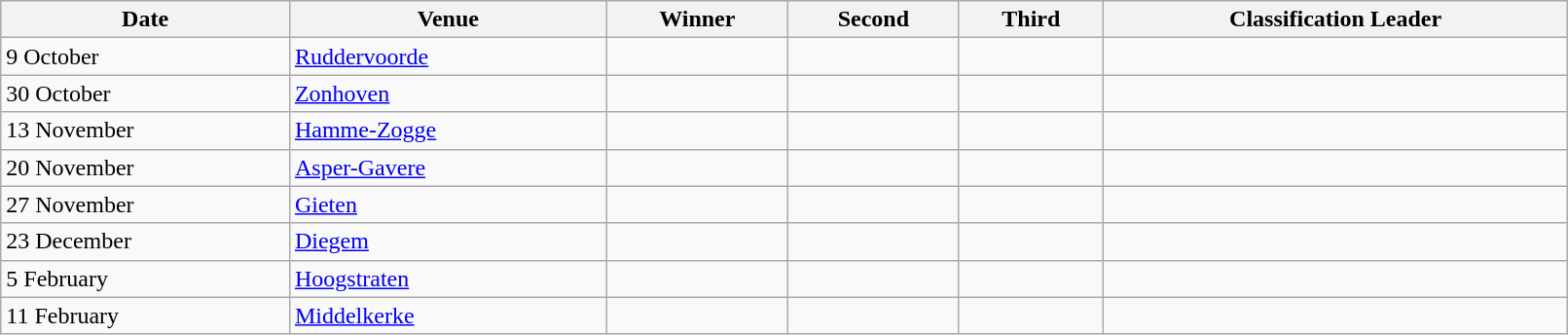<table class="wikitable" width=85%>
<tr bgcolor="#efefef">
<th>Date</th>
<th>Venue</th>
<th>Winner</th>
<th>Second</th>
<th>Third</th>
<th>Classification Leader</th>
</tr>
<tr>
<td>9 October</td>
<td> <a href='#'>Ruddervoorde</a></td>
<td><strong></strong></td>
<td></td>
<td></td>
<td><strong></strong></td>
</tr>
<tr>
<td>30 October</td>
<td> <a href='#'>Zonhoven</a></td>
<td><strong></strong></td>
<td></td>
<td></td>
<td><strong></strong></td>
</tr>
<tr>
<td>13 November</td>
<td> <a href='#'>Hamme-Zogge</a></td>
<td><strong></strong></td>
<td></td>
<td></td>
<td><strong></strong></td>
</tr>
<tr>
<td>20 November</td>
<td> <a href='#'>Asper-Gavere</a></td>
<td><strong></strong></td>
<td></td>
<td></td>
<td><strong></strong></td>
</tr>
<tr>
<td>27 November</td>
<td> <a href='#'>Gieten</a></td>
<td><strong></strong></td>
<td></td>
<td></td>
<td><strong></strong></td>
</tr>
<tr>
<td>23 December</td>
<td> <a href='#'>Diegem</a></td>
<td><strong></strong></td>
<td></td>
<td></td>
<td><strong></strong></td>
</tr>
<tr>
<td>5 February</td>
<td> <a href='#'>Hoogstraten</a></td>
<td><strong></strong></td>
<td></td>
<td></td>
<td><strong></strong></td>
</tr>
<tr>
<td>11 February</td>
<td> <a href='#'>Middelkerke</a></td>
<td><strong></strong></td>
<td></td>
<td></td>
<td><strong></strong></td>
</tr>
</table>
